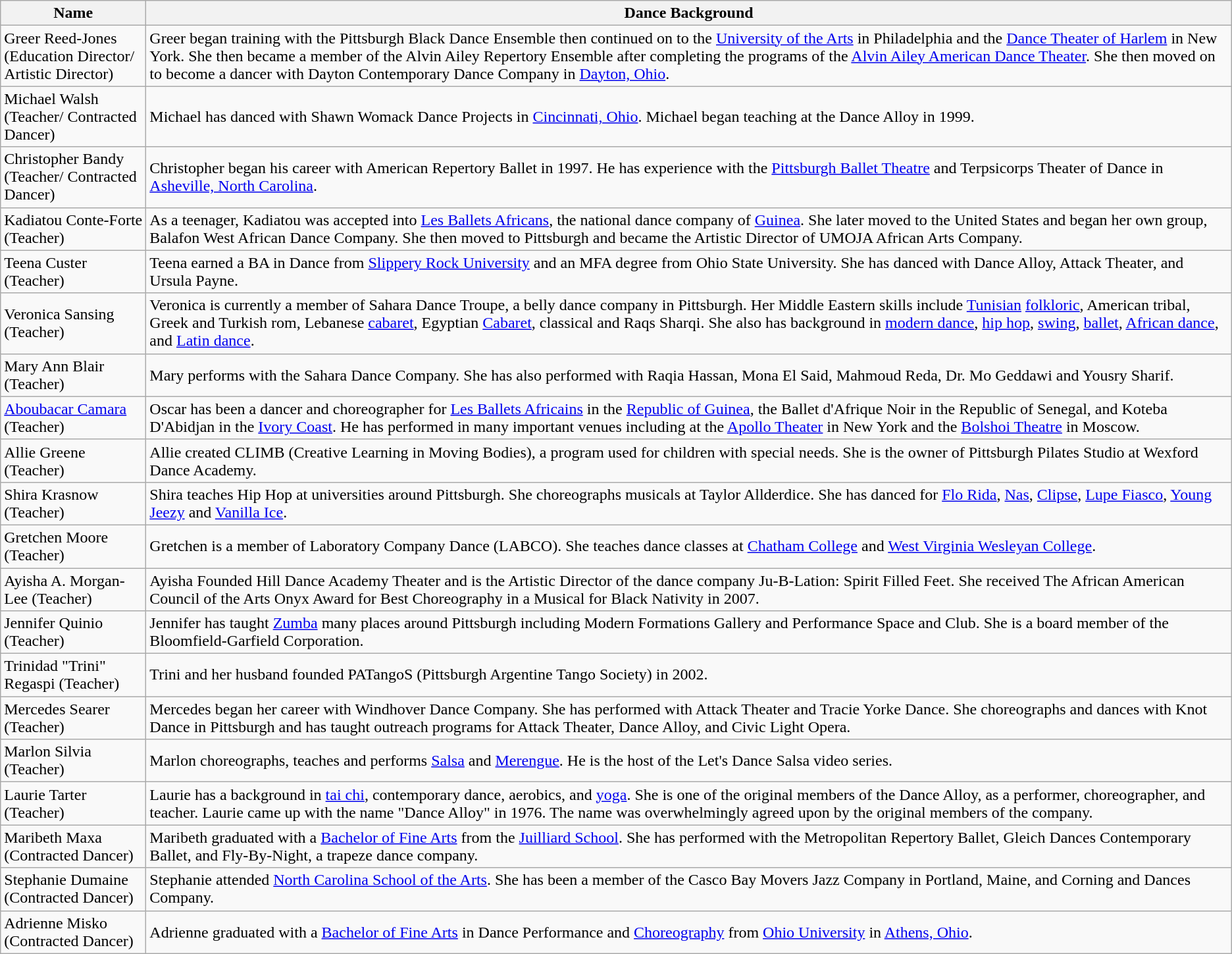<table class="wikitable">
<tr>
<th width=140>Name</th>
<th>Dance Background</th>
</tr>
<tr>
<td>Greer Reed-Jones (Education Director/ Artistic Director)</td>
<td>Greer began training with the Pittsburgh Black Dance Ensemble then continued on to the <a href='#'>University of the Arts</a> in Philadelphia and the <a href='#'>Dance Theater of Harlem</a> in New York.  She then became a member of the Alvin Ailey Repertory Ensemble after completing the programs of the <a href='#'>Alvin Ailey American Dance Theater</a>.  She then moved on to become a dancer with Dayton Contemporary Dance Company in <a href='#'>Dayton, Ohio</a>.</td>
</tr>
<tr>
<td>Michael Walsh (Teacher/ Contracted Dancer)</td>
<td>Michael has danced with Shawn Womack Dance Projects in <a href='#'>Cincinnati, Ohio</a>.  Michael began teaching at the Dance Alloy in 1999.</td>
</tr>
<tr>
<td>Christopher Bandy (Teacher/ Contracted Dancer)</td>
<td>Christopher began his career with American Repertory Ballet in 1997.  He has experience with the <a href='#'>Pittsburgh Ballet Theatre</a> and Terpsicorps Theater of Dance in <a href='#'>Asheville, North Carolina</a>.</td>
</tr>
<tr>
<td>Kadiatou Conte-Forte (Teacher)</td>
<td>As a teenager, Kadiatou was accepted into <a href='#'>Les Ballets Africans</a>, the national dance company of <a href='#'>Guinea</a>.  She later moved to the United States and began her own group, Balafon West African Dance Company.  She then moved to Pittsburgh and became the Artistic Director of UMOJA African Arts Company.</td>
</tr>
<tr>
<td>Teena Custer (Teacher)</td>
<td>Teena earned a BA in Dance from <a href='#'>Slippery Rock University</a> and an MFA degree from Ohio State University. She has danced with Dance Alloy, Attack Theater, and Ursula Payne.</td>
</tr>
<tr>
<td>Veronica Sansing (Teacher)</td>
<td>Veronica is currently a member of Sahara Dance Troupe, a belly dance company in Pittsburgh. Her Middle Eastern skills include <a href='#'>Tunisian</a> <a href='#'>folkloric</a>, American tribal, Greek and Turkish rom, Lebanese <a href='#'>cabaret</a>, Egyptian <a href='#'>Cabaret</a>, classical and Raqs Sharqi.  She also has background in <a href='#'>modern dance</a>, <a href='#'>hip hop</a>, <a href='#'>swing</a>, <a href='#'>ballet</a>, <a href='#'>African dance</a>, and <a href='#'>Latin dance</a>.</td>
</tr>
<tr>
<td>Mary Ann Blair (Teacher)</td>
<td>Mary performs with the Sahara Dance Company.  She has also performed with Raqia Hassan, Mona El Said, Mahmoud Reda, Dr. Mo Geddawi and Yousry Sharif.</td>
</tr>
<tr>
<td><a href='#'>Aboubacar Camara</a> (Teacher)</td>
<td>Oscar has been a dancer and choreographer for <a href='#'>Les Ballets Africains</a> in the <a href='#'>Republic of Guinea</a>, the Ballet d'Afrique Noir in the Republic of Senegal, and Koteba D'Abidjan in the <a href='#'>Ivory Coast</a>.  He has performed in many important venues including at the <a href='#'>Apollo Theater</a> in New York and the <a href='#'>Bolshoi Theatre</a> in Moscow.</td>
</tr>
<tr>
<td>Allie Greene (Teacher)</td>
<td>Allie created CLIMB (Creative Learning in Moving Bodies), a program used for children with special needs.  She is the owner of Pittsburgh Pilates Studio at Wexford Dance Academy.</td>
</tr>
<tr>
<td>Shira Krasnow (Teacher)</td>
<td>Shira teaches Hip Hop at universities around Pittsburgh.  She choreographs musicals at Taylor Allderdice.  She has danced for <a href='#'>Flo Rida</a>, <a href='#'>Nas</a>, <a href='#'>Clipse</a>, <a href='#'>Lupe Fiasco</a>, <a href='#'>Young Jeezy</a> and <a href='#'>Vanilla Ice</a>.</td>
</tr>
<tr>
<td>Gretchen Moore (Teacher)</td>
<td>Gretchen is a member of Laboratory Company Dance (LABCO). She teaches dance classes at <a href='#'>Chatham College</a> and <a href='#'>West Virginia Wesleyan College</a>.</td>
</tr>
<tr>
<td>Ayisha A. Morgan-Lee (Teacher)</td>
<td>Ayisha Founded Hill Dance Academy Theater and is the Artistic Director of the dance company Ju-B-Lation: Spirit Filled Feet.  She received The African American Council of the Arts Onyx Award for Best Choreography in a Musical for Black Nativity in 2007.</td>
</tr>
<tr>
<td>Jennifer Quinio (Teacher)</td>
<td>Jennifer has taught <a href='#'>Zumba</a> many places around Pittsburgh including Modern Formations Gallery and Performance Space and Club.  She is a board member of the Bloomfield-Garfield Corporation.</td>
</tr>
<tr>
<td>Trinidad "Trini" Regaspi (Teacher)</td>
<td>Trini and her husband founded PATangoS (Pittsburgh Argentine Tango Society) in 2002.</td>
</tr>
<tr>
<td>Mercedes Searer (Teacher)</td>
<td>Mercedes began her career with Windhover Dance Company.  She has performed with Attack Theater and Tracie Yorke Dance.  She choreographs and dances with Knot Dance in Pittsburgh and has taught outreach programs for Attack Theater, Dance Alloy, and Civic Light Opera.</td>
</tr>
<tr>
<td>Marlon Silvia (Teacher)</td>
<td>Marlon choreographs, teaches and performs <a href='#'>Salsa</a> and <a href='#'>Merengue</a>.  He is the host of the Let's Dance Salsa video series.</td>
</tr>
<tr>
<td>Laurie Tarter (Teacher)</td>
<td>Laurie has a background in <a href='#'>tai chi</a>, contemporary dance, aerobics, and <a href='#'>yoga</a>. She is one of the original members of the Dance Alloy, as a performer, choreographer, and teacher. Laurie came up with the name "Dance Alloy" in 1976. The name was overwhelmingly agreed upon by the original members of the company.</td>
</tr>
<tr>
<td>Maribeth Maxa (Contracted Dancer)</td>
<td>Maribeth graduated with a <a href='#'>Bachelor of Fine Arts</a> from the <a href='#'>Juilliard School</a>.  She has performed with the Metropolitan Repertory Ballet, Gleich Dances Contemporary Ballet, and Fly-By-Night, a trapeze dance company.</td>
</tr>
<tr>
<td>Stephanie Dumaine (Contracted Dancer)</td>
<td>Stephanie attended <a href='#'>North Carolina School of the Arts</a>.  She has been a member of the Casco Bay Movers Jazz Company in Portland, Maine, and Corning and Dances Company.</td>
</tr>
<tr>
<td>Adrienne Misko (Contracted Dancer)</td>
<td>Adrienne graduated with a <a href='#'>Bachelor of Fine Arts</a> in Dance Performance and <a href='#'>Choreography</a> from <a href='#'>Ohio University</a> in <a href='#'>Athens, Ohio</a>.</td>
</tr>
</table>
